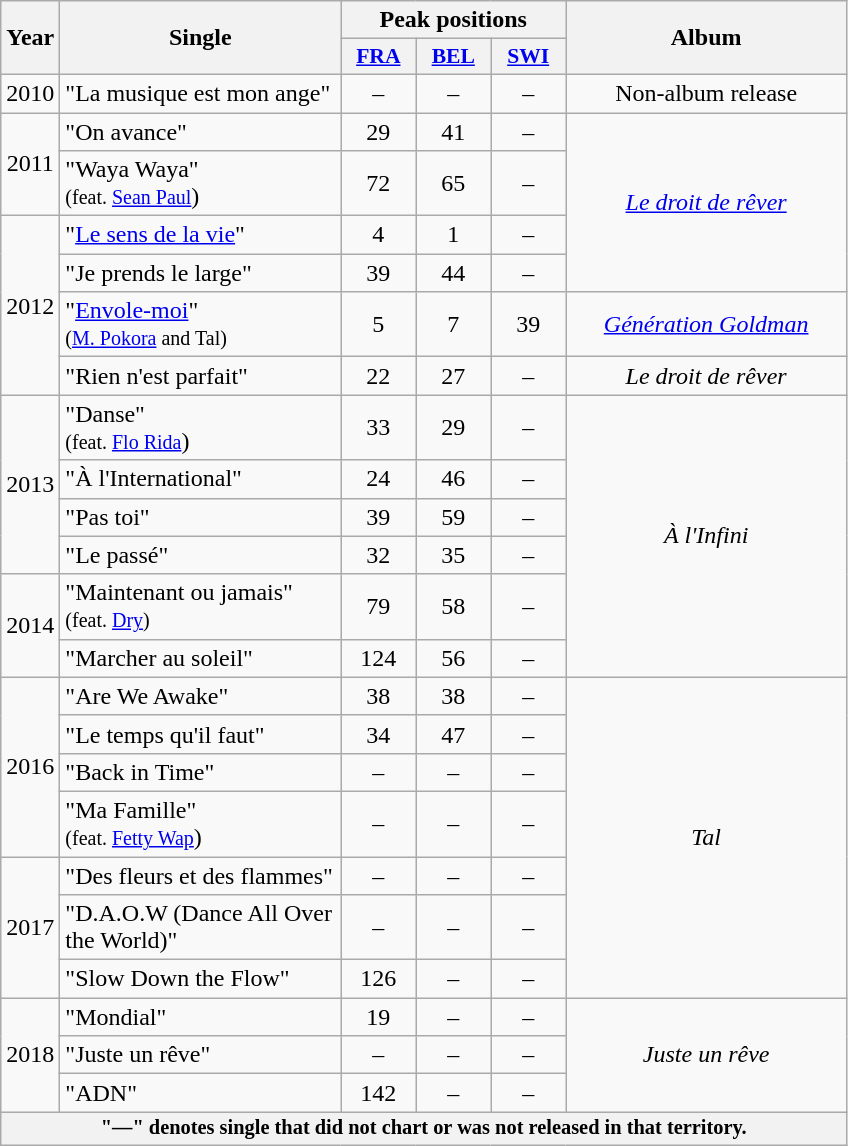<table class="wikitable">
<tr>
<th align="center" rowspan="2" width="10">Year</th>
<th align="center" rowspan="2" width="180">Single</th>
<th align="center" colspan="3">Peak positions</th>
<th align="center" rowspan="2" width="180">Album</th>
</tr>
<tr>
<th scope="col" style="width:3em;font-size:90%;"><a href='#'>FRA</a><br></th>
<th scope="col" style="width:3em;font-size:90%;"><a href='#'>BEL</a><br></th>
<th scope="col" style="width:3em;font-size:90%;"><a href='#'>SWI</a><br></th>
</tr>
<tr>
<td align="center">2010</td>
<td>"La musique est mon ange"</td>
<td align="center">–</td>
<td align="center">–</td>
<td align="center">–</td>
<td align="center">Non-album release</td>
</tr>
<tr>
<td align="center" rowspan="2">2011</td>
<td>"On avance"</td>
<td align="center">29</td>
<td align="center">41</td>
<td align="center">–</td>
<td align="center" rowspan="4"><em><a href='#'>Le droit de rêver</a></em></td>
</tr>
<tr>
<td>"Waya Waya" <br><small>(feat. <a href='#'>Sean Paul</a></small>)</td>
<td align="center">72</td>
<td align="center">65</td>
<td align="center">–</td>
</tr>
<tr>
<td align="center" rowspan="4">2012</td>
<td>"<a href='#'>Le sens de la vie</a>"</td>
<td align="center">4</td>
<td align="center">1</td>
<td align="center">–</td>
</tr>
<tr>
<td>"Je prends le large"</td>
<td align="center">39</td>
<td align="center">44</td>
<td align="center">–</td>
</tr>
<tr>
<td>"<a href='#'>Envole-moi</a>" <br><small>(<a href='#'>M. Pokora</a> and Tal)</small></td>
<td align="center">5</td>
<td align="center">7</td>
<td align="center">39</td>
<td align="center"><em><a href='#'>Génération Goldman</a></em></td>
</tr>
<tr>
<td>"Rien n'est parfait"</td>
<td align="center">22</td>
<td align="center">27</td>
<td align="center">–</td>
<td align="center"><em>Le droit de rêver</em></td>
</tr>
<tr>
<td align="center" rowspan="4">2013</td>
<td>"Danse" <br><small>(feat. <a href='#'>Flo Rida</a></small>)</td>
<td align="center">33</td>
<td align="center">29</td>
<td align="center">–</td>
<td align="center" rowspan="6"><em>À l'Infini</em></td>
</tr>
<tr>
<td>"À l'International"</td>
<td align="center">24</td>
<td align="center">46</td>
<td align="center">–</td>
</tr>
<tr>
<td>"Pas toi"</td>
<td align="center">39</td>
<td align="center">59</td>
<td align="center">–</td>
</tr>
<tr>
<td>"Le passé"</td>
<td align="center">32</td>
<td align="center">35</td>
<td align="center">–</td>
</tr>
<tr>
<td align="center" rowspan="2">2014</td>
<td>"Maintenant ou jamais" <br><small>(feat. <a href='#'>Dry</a>)</small></td>
<td align="center">79</td>
<td align="center">58</td>
<td align="center">–</td>
</tr>
<tr>
<td>"Marcher au soleil"</td>
<td align="center">124</td>
<td align="center">56</td>
<td align="center">–</td>
</tr>
<tr>
<td align="center" rowspan="4">2016</td>
<td>"Are We Awake"</td>
<td align="center">38</td>
<td align="center">38</td>
<td align="center">–</td>
<td align="center" rowspan="7"><em>Tal</em></td>
</tr>
<tr>
<td>"Le temps qu'il faut"</td>
<td align="center">34</td>
<td align="center">47</td>
<td align="center">–</td>
</tr>
<tr>
<td>"Back in Time"</td>
<td align="center">–</td>
<td align="center">–</td>
<td align="center">–</td>
</tr>
<tr>
<td>"Ma Famille" <br><small>(feat. <a href='#'>Fetty Wap</a></small>)</td>
<td align="center">–</td>
<td align="center">–</td>
<td align="center">–</td>
</tr>
<tr>
<td align="center" rowspan="3">2017</td>
<td>"Des fleurs et des flammes"</td>
<td align="center">–</td>
<td align="center">–</td>
<td align="center">–</td>
</tr>
<tr>
<td>"D.A.O.W (Dance All Over the World)"</td>
<td align="center">–</td>
<td align="center">–</td>
<td align="center">–</td>
</tr>
<tr>
<td>"Slow Down the Flow"</td>
<td align="center">126</td>
<td align="center">–</td>
<td align="center">–</td>
</tr>
<tr>
<td align="center" rowspan="3">2018</td>
<td>"Mondial"</td>
<td align="center">19</td>
<td align="center">–</td>
<td align="center">–</td>
<td align="center" rowspan="3"><em>Juste un rêve</em></td>
</tr>
<tr>
<td>"Juste un rêve"</td>
<td align="center">–</td>
<td align="center">–</td>
<td align="center">–</td>
</tr>
<tr>
<td>"ADN"</td>
<td align="center">142</td>
<td align="center">–</td>
<td align="center">–</td>
</tr>
<tr>
<th colspan="12" style="font-size:85%">"—" denotes single that did not chart or was not released in that territory.</th>
</tr>
</table>
